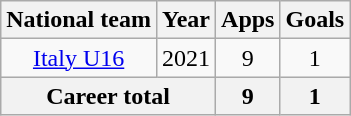<table class="wikitable" style="text-align:center">
<tr>
<th>National team</th>
<th>Year</th>
<th>Apps</th>
<th>Goals</th>
</tr>
<tr>
<td><a href='#'>Italy U16</a></td>
<td>2021</td>
<td>9</td>
<td>1</td>
</tr>
<tr>
<th colspan="2">Career total</th>
<th>9</th>
<th>1</th>
</tr>
</table>
